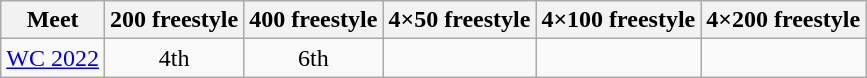<table class="sortable wikitable">
<tr>
<th>Meet</th>
<th class="unsortable">200 freestyle</th>
<th class="unsortable">400 freestyle</th>
<th class="unsortable">4×50 freestyle</th>
<th class="unsortable">4×100 freestyle</th>
<th class="unsortable">4×200 freestyle</th>
</tr>
<tr>
<td><a href='#'>WC 2022</a></td>
<td align="center">4th</td>
<td align="center">6th</td>
<td align="center"></td>
<td align="center"></td>
<td align="center"></td>
</tr>
</table>
